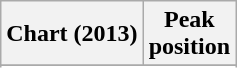<table class="wikitable sortable plainrowheaders" style="text-align:center;">
<tr>
<th align="center">Chart (2013)</th>
<th align="center">Peak<br>position</th>
</tr>
<tr>
</tr>
<tr>
</tr>
<tr>
</tr>
</table>
